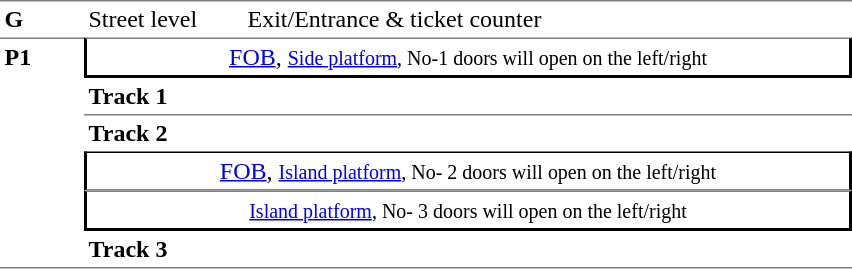<table table border=0 cellspacing=0 cellpadding=3>
<tr>
<td style="border-top:solid 1px gray;" width=50 valign=top><strong>G</strong></td>
<td style="border-top:solid 1px gray;" width=100 valign=top>Street level</td>
<td style="border-top:solid 1px gray;" width=400 valign=top>Exit/Entrance & ticket counter</td>
</tr>
<tr>
<td style="border-top:solid 1px gray;border-bottom:solid 1px gray;" width=50 rowspan=6 valign=top><strong>P1</strong></td>
<td style="border-top:solid 1px gray;border-right:solid 2px black;border-left:solid 2px black;border-bottom:solid 2px black;text-align:center;" colspan=2><a href='#'>FOB</a>, <small><a href='#'>Side platform</a>, No-1 doors will open on the left/right</small></td>
</tr>
<tr>
<td style="border-bottom:solid 1px gray;" width=100><strong>Track 1</strong></td>
<td style="border-bottom:solid 1px gray;" width=400></td>
</tr>
<tr>
<td><strong>Track 2</strong></td>
<td></td>
</tr>
<tr>
<td style="border-top:solid 1px black;border-right:solid 2px black;border-left:solid 2px black;border-bottom:solid 1px gray;text-align:center;" colspan=2><a href='#'>FOB</a>, <small><a href='#'>Island platform</a>, No- 2 doors will open on the left/right</small></td>
</tr>
<tr>
<td style="border-top:solid 1px gray;border-right:solid 2px black;border-left:solid 2px black;border-bottom:solid 2px black;text-align:center;" colspan=2><small><a href='#'>Island platform</a>, No- 3 doors will open on the left/right</small></td>
</tr>
<tr>
<td style="border-bottom:solid 1px gray;" width=100><strong>Track 3</strong></td>
<td style="border-bottom:solid 1px gray;" width=400></td>
</tr>
<tr>
</tr>
</table>
